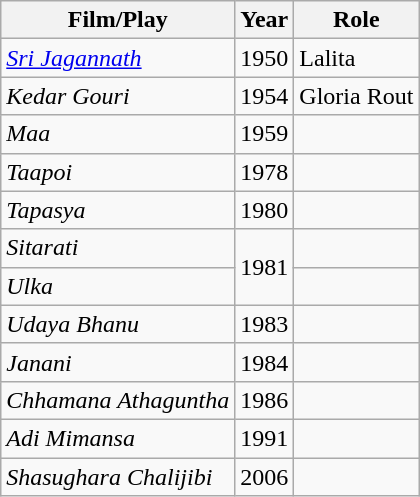<table class="wikitable">
<tr>
<th>Film/Play</th>
<th>Year</th>
<th>Role</th>
</tr>
<tr>
<td><a href='#'><em>Sri Jagannath</em></a></td>
<td>1950</td>
<td>Lalita</td>
</tr>
<tr>
<td><em>Kedar Gouri</em></td>
<td>1954</td>
<td>Gloria Rout</td>
</tr>
<tr>
<td><em>Maa</em></td>
<td>1959</td>
<td></td>
</tr>
<tr>
<td><em>Taapoi</em></td>
<td>1978</td>
<td></td>
</tr>
<tr>
<td><em>Tapasya</em></td>
<td>1980</td>
<td></td>
</tr>
<tr>
<td><em>Sitarati</em></td>
<td rowspan="2">1981</td>
<td></td>
</tr>
<tr>
<td><em>Ulka</em></td>
<td></td>
</tr>
<tr>
<td><em>Udaya Bhanu</em></td>
<td>1983</td>
<td></td>
</tr>
<tr>
<td><em>Janani</em></td>
<td>1984</td>
<td></td>
</tr>
<tr>
<td><em>Chhamana Athaguntha</em></td>
<td>1986</td>
<td></td>
</tr>
<tr>
<td><em>Adi Mimansa</em></td>
<td>1991</td>
<td></td>
</tr>
<tr>
<td><em>Shasughara Chalijibi</em></td>
<td>2006</td>
<td></td>
</tr>
</table>
